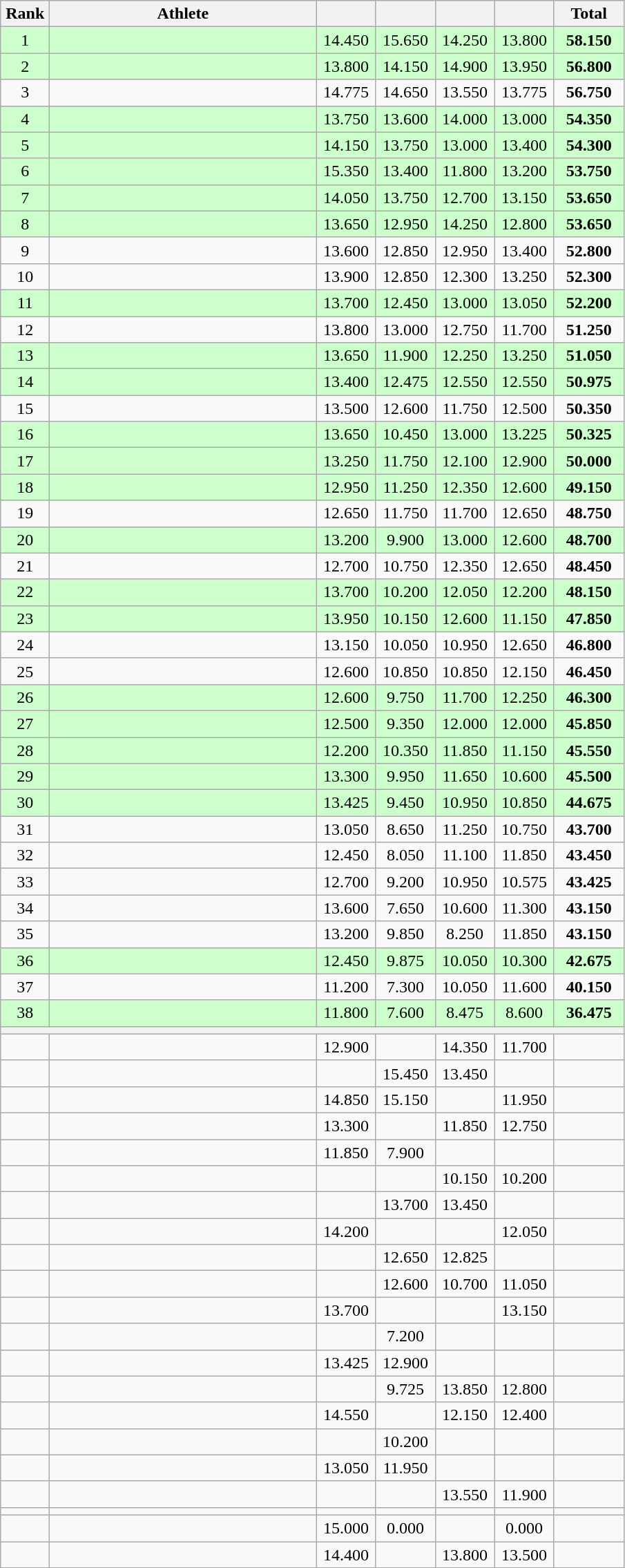<table class=wikitable style="text-align:center">
<tr>
<th width=40>Rank</th>
<th width=250>Athlete</th>
<th width=50></th>
<th width=50></th>
<th width=50></th>
<th width=50></th>
<th width=60>Total</th>
</tr>
<tr bgcolor="ccffcc">
<td>1</td>
<td align=left></td>
<td>14.450</td>
<td>15.650</td>
<td>14.250</td>
<td>13.800</td>
<td><strong>58.150</strong></td>
</tr>
<tr bgcolor="ccffcc">
<td>2</td>
<td align=left></td>
<td>13.800</td>
<td>14.150</td>
<td>14.900</td>
<td>13.950</td>
<td><strong>56.800</strong></td>
</tr>
<tr>
<td>3</td>
<td align=left></td>
<td>14.775</td>
<td>14.650</td>
<td>13.550</td>
<td>13.775</td>
<td><strong>56.750</strong></td>
</tr>
<tr bgcolor="ccffcc">
<td>4</td>
<td align=left></td>
<td>13.750</td>
<td>13.600</td>
<td>14.000</td>
<td>13.000</td>
<td><strong>54.350</strong></td>
</tr>
<tr bgcolor="ccffcc">
<td>5</td>
<td align=left></td>
<td>14.150</td>
<td>13.750</td>
<td>13.000</td>
<td>13.400</td>
<td><strong>54.300</strong></td>
</tr>
<tr bgcolor="ccffcc">
<td>6 </td>
<td align=left></td>
<td>15.350</td>
<td>13.400</td>
<td>11.800</td>
<td>13.200</td>
<td><strong>53.750</strong></td>
</tr>
<tr bgcolor="ccffcc">
<td>7</td>
<td align=left></td>
<td>14.050</td>
<td>13.750</td>
<td>12.700</td>
<td>13.150</td>
<td><strong>53.650</strong></td>
</tr>
<tr bgcolor="ccffcc">
<td>8</td>
<td align=left></td>
<td>13.650</td>
<td>12.950</td>
<td>14.250</td>
<td>12.800</td>
<td><strong>53.650</strong></td>
</tr>
<tr>
<td>9</td>
<td align=left></td>
<td>13.600</td>
<td>12.850</td>
<td>12.950</td>
<td>13.400</td>
<td><strong>52.800</strong></td>
</tr>
<tr>
<td>10</td>
<td align=left></td>
<td>13.900</td>
<td>12.850</td>
<td>12.300</td>
<td>13.250</td>
<td><strong>52.300</strong></td>
</tr>
<tr bgcolor="ccffcc">
<td>11</td>
<td align=left></td>
<td>13.700</td>
<td>12.450</td>
<td>13.000</td>
<td>13.050</td>
<td><strong>52.200</strong></td>
</tr>
<tr>
<td>12</td>
<td align=left></td>
<td>13.800</td>
<td>13.000</td>
<td>12.750</td>
<td>11.700</td>
<td><strong>51.250</strong></td>
</tr>
<tr bgcolor="ccffcc">
<td>13</td>
<td align=left></td>
<td>13.650</td>
<td>11.900</td>
<td>12.250</td>
<td>13.250</td>
<td><strong>51.050</strong></td>
</tr>
<tr bgcolor="ccffcc">
<td>14</td>
<td align=left></td>
<td>13.400</td>
<td>12.475</td>
<td>12.550</td>
<td>12.550</td>
<td><strong>50.975</strong></td>
</tr>
<tr>
<td>15</td>
<td align=left></td>
<td>13.500</td>
<td>12.600</td>
<td>11.750</td>
<td>12.500</td>
<td><strong>50.350</strong></td>
</tr>
<tr bgcolor="ccffcc">
<td>16</td>
<td align=left></td>
<td>13.650</td>
<td>10.450</td>
<td>13.000</td>
<td>13.225</td>
<td><strong>50.325</strong></td>
</tr>
<tr bgcolor="ccffcc">
<td>17 </td>
<td align=left></td>
<td>13.250</td>
<td>11.750</td>
<td>12.100</td>
<td>12.900</td>
<td><strong>50.000</strong></td>
</tr>
<tr bgcolor="ccffcc">
<td>18</td>
<td align=left></td>
<td>12.950</td>
<td>11.250</td>
<td>12.350</td>
<td>12.600</td>
<td><strong>49.150</strong></td>
</tr>
<tr>
<td>19 </td>
<td align=left></td>
<td>12.650</td>
<td>11.750</td>
<td>11.700</td>
<td>12.650</td>
<td><strong>48.750</strong></td>
</tr>
<tr bgcolor="ccffcc">
<td>20</td>
<td align=left></td>
<td>13.200</td>
<td>9.900</td>
<td>13.000</td>
<td>12.600</td>
<td><strong>48.700</strong></td>
</tr>
<tr>
<td>21</td>
<td align=left></td>
<td>12.700</td>
<td>10.750</td>
<td>12.350</td>
<td>12.650</td>
<td><strong>48.450</strong></td>
</tr>
<tr bgcolor="ccffcc">
<td>22</td>
<td align=left></td>
<td>13.700</td>
<td>10.200</td>
<td>12.050</td>
<td>12.200</td>
<td><strong>48.150</strong></td>
</tr>
<tr bgcolor="ccffcc">
<td>23</td>
<td align=left></td>
<td>13.950</td>
<td>10.150</td>
<td>12.600</td>
<td>11.150</td>
<td><strong>47.850</strong></td>
</tr>
<tr>
<td>24</td>
<td align=left></td>
<td>13.150</td>
<td>10.050</td>
<td>10.950</td>
<td>12.650</td>
<td><strong>46.800</strong></td>
</tr>
<tr>
<td>25</td>
<td align=left></td>
<td>12.600</td>
<td>10.850</td>
<td>10.850</td>
<td>12.150</td>
<td><strong>46.450</strong></td>
</tr>
<tr bgcolor="ccffcc">
<td>26</td>
<td align=left></td>
<td>12.600</td>
<td>9.750</td>
<td>11.700</td>
<td>12.250</td>
<td><strong>46.300</strong></td>
</tr>
<tr bgcolor="ccffcc">
<td>27</td>
<td align=left></td>
<td>12.500</td>
<td>9.350</td>
<td>12.000</td>
<td>12.000</td>
<td><strong>45.850</strong></td>
</tr>
<tr bgcolor="ccffcc">
<td>28</td>
<td align=left></td>
<td>12.200</td>
<td>10.350</td>
<td>11.850</td>
<td>11.150</td>
<td><strong>45.550</strong></td>
</tr>
<tr bgcolor="ccffcc">
<td>29</td>
<td align=left></td>
<td>13.300</td>
<td>9.950</td>
<td>11.650</td>
<td>10.600</td>
<td><strong>45.500</strong></td>
</tr>
<tr bgcolor="ccffcc">
<td>30</td>
<td align=left></td>
<td>13.425</td>
<td>9.450</td>
<td>10.950</td>
<td>10.850</td>
<td><strong>44.675</strong></td>
</tr>
<tr>
<td>31</td>
<td align=left></td>
<td>13.050</td>
<td>8.650</td>
<td>11.250</td>
<td>10.750</td>
<td><strong>43.700</strong></td>
</tr>
<tr>
<td>32</td>
<td align=left></td>
<td>12.450</td>
<td>8.050</td>
<td>11.100</td>
<td>11.850</td>
<td><strong>43.450</strong></td>
</tr>
<tr>
<td>33</td>
<td align=left></td>
<td>12.700</td>
<td>9.200</td>
<td>10.950</td>
<td>10.575</td>
<td><strong>43.425</strong></td>
</tr>
<tr>
<td>34</td>
<td align=left></td>
<td>13.600</td>
<td>7.650</td>
<td>10.600</td>
<td>11.300</td>
<td><strong>43.150</strong></td>
</tr>
<tr>
<td>35</td>
<td align=left></td>
<td>13.200</td>
<td>9.850</td>
<td>8.250</td>
<td>11.850</td>
<td><strong>43.150</strong></td>
</tr>
<tr bgcolor="ccffcc">
<td>36</td>
<td align=left></td>
<td>12.450</td>
<td>9.875</td>
<td>10.050</td>
<td>10.300</td>
<td><strong>42.675</strong></td>
</tr>
<tr>
<td>37</td>
<td align=left></td>
<td>11.200</td>
<td>7.300</td>
<td>10.050</td>
<td>11.600</td>
<td><strong>40.150</strong></td>
</tr>
<tr bgcolor="ccffcc">
<td>38</td>
<td align=left></td>
<td>11.800</td>
<td>7.600</td>
<td>8.475</td>
<td>8.600</td>
<td><strong>36.475</strong></td>
</tr>
<tr>
<th colspan=9></th>
</tr>
<tr>
<td></td>
<td align=left></td>
<td>12.900</td>
<td></td>
<td>14.350</td>
<td>11.700</td>
<td></td>
</tr>
<tr>
<td></td>
<td align=left></td>
<td></td>
<td>15.450</td>
<td>13.450</td>
<td></td>
<td></td>
</tr>
<tr>
<td></td>
<td align=left></td>
<td>14.850</td>
<td>15.150</td>
<td></td>
<td>11.950</td>
<td></td>
</tr>
<tr>
<td></td>
<td align=left></td>
<td>13.300</td>
<td></td>
<td>11.850</td>
<td>12.750</td>
<td></td>
</tr>
<tr>
<td></td>
<td align=left></td>
<td>11.850</td>
<td>7.900</td>
<td></td>
<td></td>
<td></td>
</tr>
<tr>
<td></td>
<td align=left></td>
<td></td>
<td></td>
<td>10.150</td>
<td>10.200</td>
<td></td>
</tr>
<tr>
<td></td>
<td align=left></td>
<td></td>
<td>13.700</td>
<td>13.450</td>
<td></td>
<td></td>
</tr>
<tr>
<td></td>
<td align=left></td>
<td>14.200</td>
<td></td>
<td></td>
<td>12.050</td>
<td></td>
</tr>
<tr>
<td></td>
<td align=left></td>
<td></td>
<td>12.650</td>
<td>12.825</td>
<td></td>
<td></td>
</tr>
<tr>
<td></td>
<td align=left></td>
<td></td>
<td>12.600</td>
<td>10.700</td>
<td>11.050</td>
<td></td>
</tr>
<tr>
<td></td>
<td align=left></td>
<td>13.700</td>
<td></td>
<td></td>
<td>13.150</td>
<td></td>
</tr>
<tr>
<td></td>
<td align=left></td>
<td></td>
<td>7.200</td>
<td></td>
<td></td>
<td></td>
</tr>
<tr>
<td></td>
<td align=left></td>
<td>13.425</td>
<td>12.900</td>
<td></td>
<td></td>
<td></td>
</tr>
<tr>
<td></td>
<td align=left></td>
<td></td>
<td>9.725</td>
<td>13.850</td>
<td>12.800</td>
<td></td>
</tr>
<tr>
<td></td>
<td align=left></td>
<td>14.550</td>
<td></td>
<td>12.150</td>
<td>12.400</td>
<td></td>
</tr>
<tr>
<td></td>
<td align=left></td>
<td></td>
<td>10.200</td>
<td></td>
<td></td>
<td></td>
</tr>
<tr>
<td></td>
<td align=left></td>
<td>13.050</td>
<td>11.950</td>
<td></td>
<td></td>
<td></td>
</tr>
<tr>
<td></td>
<td align=left></td>
<td></td>
<td></td>
<td>13.550</td>
<td>11.900</td>
<td></td>
</tr>
<tr>
<td></td>
<td align=left></td>
<td></td>
<td></td>
<td></td>
<td></td>
<td></td>
</tr>
<tr>
<td></td>
<td align=left></td>
<td>15.000</td>
<td>0.000</td>
<td></td>
<td>0.000</td>
<td></td>
</tr>
<tr>
<td></td>
<td align=left></td>
<td>14.400</td>
<td></td>
<td>13.800</td>
<td>13.500</td>
<td></td>
</tr>
</table>
